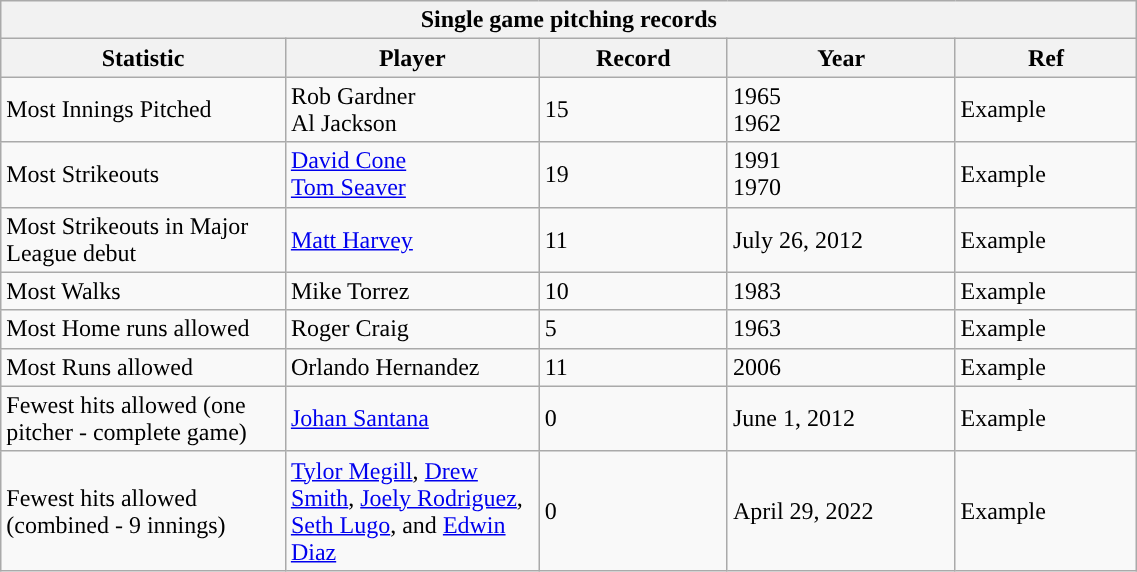<table class="sortable wikitable" style="text-align:left" width="60%">
<tr>
<th colspan=5>Single game pitching records</th>
</tr>
<tr>
<th scope="col" width=10%>Statistic</th>
<th scope="col" width=8%>Player</th>
<th scope="col" width=6% class="unsortable">Record</th>
<th scope="col" width=8%>Year</th>
<th scope="col" width=5% class="unsortable">Ref</th>
</tr>
<tr>
<td>Most Innings Pitched</td>
<td>Rob Gardner <br> Al Jackson</td>
<td>15</td>
<td>1965 <br> 1962</td>
<td>Example</td>
</tr>
<tr>
<td>Most Strikeouts</td>
<td><a href='#'>David Cone</a> <br> <a href='#'>Tom Seaver</a></td>
<td>19</td>
<td>1991 <br> 1970</td>
<td>Example</td>
</tr>
<tr>
<td>Most Strikeouts in Major League debut</td>
<td><a href='#'>Matt Harvey</a></td>
<td>11</td>
<td>July 26, 2012</td>
<td>Example</td>
</tr>
<tr>
<td>Most Walks</td>
<td>Mike Torrez</td>
<td>10</td>
<td>1983</td>
<td>Example</td>
</tr>
<tr>
<td>Most Home runs allowed</td>
<td>Roger Craig</td>
<td>5</td>
<td>1963</td>
<td>Example</td>
</tr>
<tr>
<td>Most Runs allowed</td>
<td>Orlando Hernandez</td>
<td>11</td>
<td>2006</td>
<td>Example</td>
</tr>
<tr>
<td>Fewest hits allowed (one pitcher - complete game)</td>
<td><a href='#'>Johan Santana</a></td>
<td>0</td>
<td>June 1, 2012</td>
<td>Example</td>
</tr>
<tr>
<td>Fewest hits allowed (combined - 9 innings)</td>
<td><a href='#'>Tylor Megill</a>, <a href='#'>Drew Smith</a>, <a href='#'>Joely Rodriguez</a>, <a href='#'>Seth Lugo</a>, and <a href='#'>Edwin Diaz</a></td>
<td>0</td>
<td>April 29, 2022</td>
<td>Example</td>
</tr>
</table>
